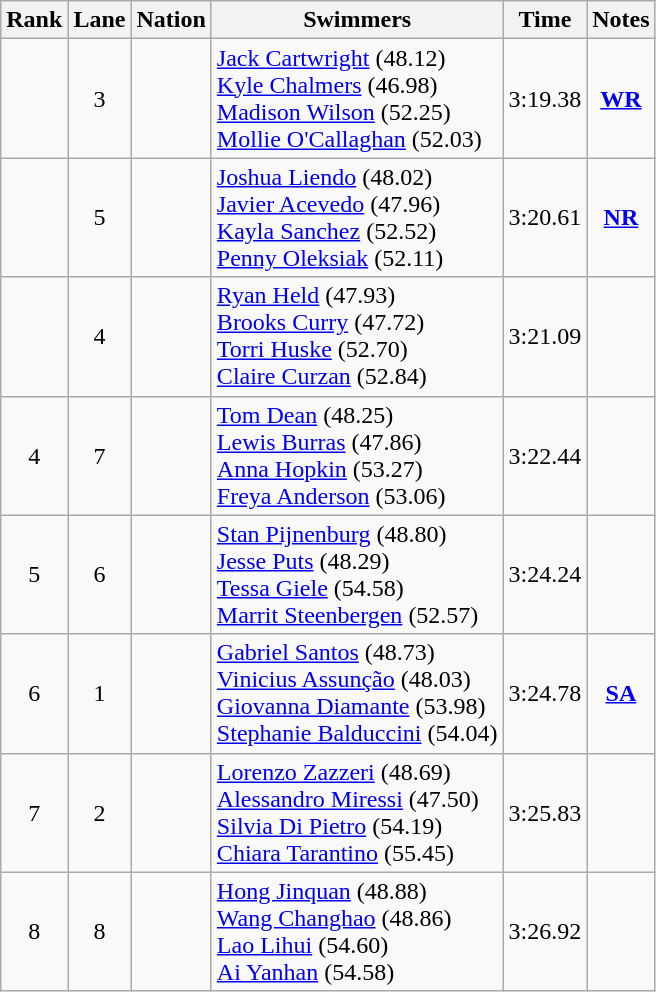<table class="wikitable sortable" style="text-align:center">
<tr>
<th>Rank</th>
<th>Lane</th>
<th>Nation</th>
<th>Swimmers</th>
<th>Time</th>
<th>Notes</th>
</tr>
<tr>
<td></td>
<td>3</td>
<td align=left></td>
<td align=left><a href='#'>Jack Cartwright</a> (48.12)<br><a href='#'>Kyle Chalmers</a> (46.98)<br><a href='#'>Madison Wilson</a> (52.25)<br><a href='#'>Mollie O'Callaghan</a> (52.03)</td>
<td>3:19.38</td>
<td><strong><a href='#'>WR</a></strong></td>
</tr>
<tr>
<td></td>
<td>5</td>
<td align=left></td>
<td align=left><a href='#'>Joshua Liendo</a> (48.02)<br><a href='#'>Javier Acevedo</a> (47.96)<br><a href='#'>Kayla Sanchez</a> (52.52)<br><a href='#'>Penny Oleksiak</a> (52.11)</td>
<td>3:20.61</td>
<td><strong><a href='#'>NR</a></strong></td>
</tr>
<tr>
<td></td>
<td>4</td>
<td align=left></td>
<td align=left><a href='#'>Ryan Held</a> (47.93)<br><a href='#'>Brooks Curry</a> (47.72)<br><a href='#'>Torri Huske</a> (52.70)<br><a href='#'>Claire Curzan</a> (52.84)</td>
<td>3:21.09</td>
<td></td>
</tr>
<tr>
<td>4</td>
<td>7</td>
<td align=left></td>
<td align=left><a href='#'>Tom Dean</a> (48.25)<br><a href='#'>Lewis Burras</a> (47.86)<br><a href='#'>Anna Hopkin</a> (53.27)<br><a href='#'>Freya Anderson</a> (53.06)</td>
<td>3:22.44</td>
<td></td>
</tr>
<tr>
<td>5</td>
<td>6</td>
<td align=left></td>
<td align=left><a href='#'>Stan Pijnenburg</a> (48.80)<br><a href='#'>Jesse Puts</a> (48.29)<br><a href='#'>Tessa Giele</a> (54.58)<br><a href='#'>Marrit Steenbergen</a> (52.57)</td>
<td>3:24.24</td>
<td></td>
</tr>
<tr>
<td>6</td>
<td>1</td>
<td align=left></td>
<td align=left><a href='#'>Gabriel Santos</a> (48.73)<br><a href='#'>Vinicius Assunção</a> (48.03)<br><a href='#'>Giovanna Diamante</a> (53.98)<br><a href='#'>Stephanie Balduccini</a> (54.04)</td>
<td>3:24.78</td>
<td><strong><a href='#'>SA</a></strong></td>
</tr>
<tr>
<td>7</td>
<td>2</td>
<td align=left></td>
<td align=left><a href='#'>Lorenzo Zazzeri</a> (48.69)<br><a href='#'>Alessandro Miressi</a> (47.50)<br><a href='#'>Silvia Di Pietro</a> (54.19)<br><a href='#'>Chiara Tarantino</a> (55.45)</td>
<td>3:25.83</td>
<td></td>
</tr>
<tr>
<td>8</td>
<td>8</td>
<td align=left></td>
<td align=left><a href='#'>Hong Jinquan</a> (48.88)<br><a href='#'>Wang Changhao</a> (48.86)<br><a href='#'>Lao Lihui</a> (54.60)<br><a href='#'>Ai Yanhan</a> (54.58)</td>
<td>3:26.92</td>
<td></td>
</tr>
</table>
